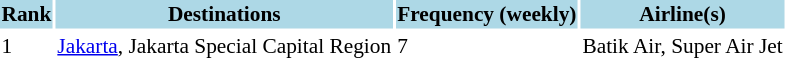<table class="sortable" style="font-size:89%; align=center;">
<tr style="background:lightblue;">
<th>Rank</th>
<th>Destinations</th>
<th>Frequency (weekly)</th>
<th>Airline(s)</th>
</tr>
<tr>
<td>1</td>
<td> <a href='#'>Jakarta</a>, Jakarta Special Capital Region</td>
<td>7</td>
<td>Batik Air, Super Air Jet</td>
</tr>
<tr>
</tr>
</table>
